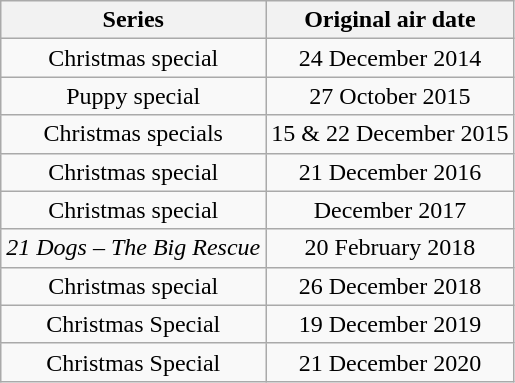<table class="wikitable" style="text-align:center;">
<tr>
<th>Series</th>
<th>Original air date</th>
</tr>
<tr>
<td>Christmas special</td>
<td>24 December 2014</td>
</tr>
<tr>
<td>Puppy special</td>
<td>27 October 2015</td>
</tr>
<tr>
<td>Christmas specials</td>
<td>15 & 22 December 2015</td>
</tr>
<tr>
<td>Christmas special</td>
<td>21 December 2016</td>
</tr>
<tr>
<td>Christmas special</td>
<td>December 2017</td>
</tr>
<tr>
<td><em>21 Dogs – The Big Rescue</em></td>
<td>20 February 2018</td>
</tr>
<tr>
<td>Christmas special</td>
<td>26 December 2018</td>
</tr>
<tr>
<td>Christmas Special</td>
<td>19 December 2019</td>
</tr>
<tr>
<td>Christmas Special</td>
<td>21 December 2020</td>
</tr>
</table>
